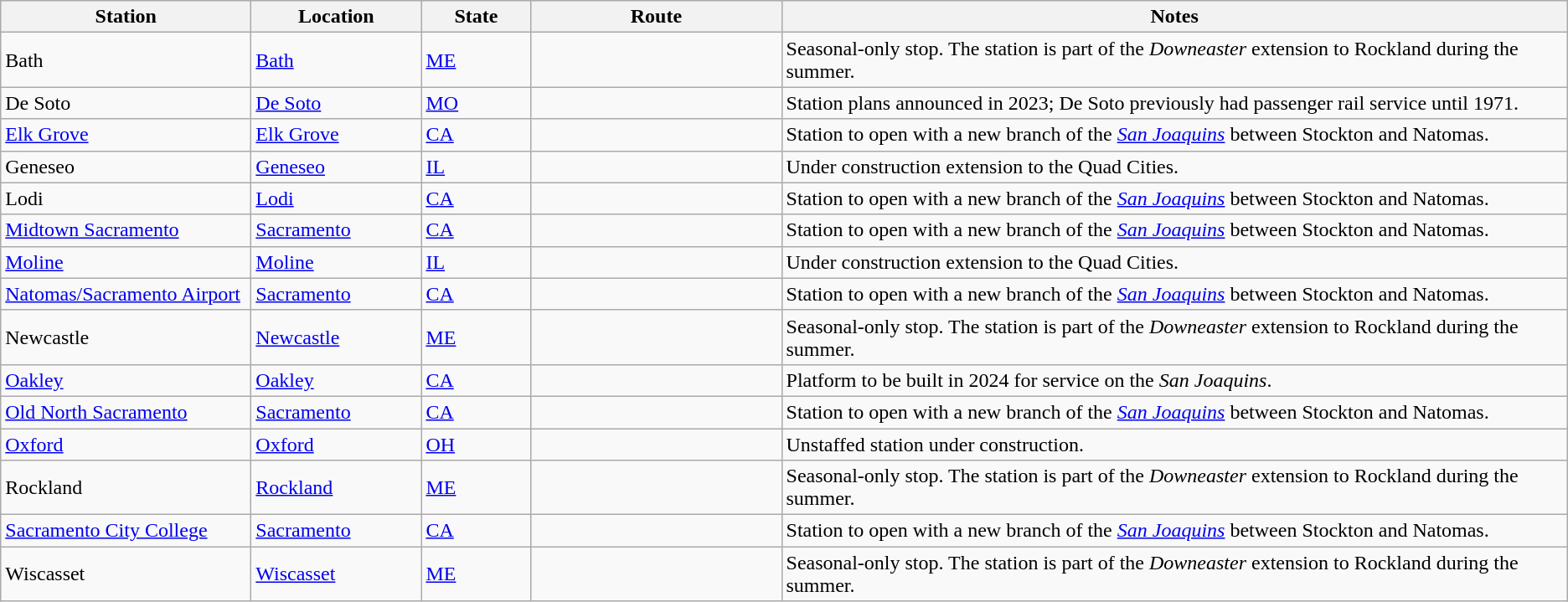<table class="wikitable sortable sticky-header-multi">
<tr>
<th scope="col" style="width: 12em;">Station</th>
<th scope="col" style="width: 8em;">Location</th>
<th scope="col" style="width: 5em;">State</th>
<th scope="col" style="width: 12em;">Route</th>
<th class="unsortable">Notes</th>
</tr>
<tr>
<td>Bath</td>
<td><a href='#'>Bath</a></td>
<td><a href='#'>ME</a></td>
<td></td>
<td>Seasonal-only stop. The station is part of the <em>Downeaster</em> extension to Rockland during the summer.</td>
</tr>
<tr>
<td>De Soto</td>
<td><a href='#'>De Soto</a></td>
<td><a href='#'>MO</a></td>
<td></td>
<td>Station plans announced in 2023; De Soto previously had passenger rail service until 1971.</td>
</tr>
<tr>
<td><a href='#'>Elk Grove</a></td>
<td><a href='#'>Elk Grove</a></td>
<td><a href='#'>CA</a></td>
<td></td>
<td>Station to open with a new branch of the <em><a href='#'>San Joaquins</a></em> between Stockton and Natomas.</td>
</tr>
<tr>
<td>Geneseo</td>
<td><a href='#'>Geneseo</a></td>
<td><a href='#'>IL</a></td>
<td></td>
<td>Under construction extension to the Quad Cities.</td>
</tr>
<tr>
<td>Lodi</td>
<td><a href='#'>Lodi</a></td>
<td><a href='#'>CA</a></td>
<td></td>
<td>Station to open with a new branch of the <em><a href='#'>San Joaquins</a></em> between Stockton and Natomas.</td>
</tr>
<tr>
<td><a href='#'>Midtown Sacramento</a></td>
<td><a href='#'>Sacramento</a></td>
<td><a href='#'>CA</a></td>
<td></td>
<td>Station to open with a new branch of the <em><a href='#'>San Joaquins</a></em> between Stockton and Natomas.</td>
</tr>
<tr>
<td><a href='#'>Moline</a></td>
<td><a href='#'>Moline</a></td>
<td><a href='#'>IL</a></td>
<td></td>
<td>Under construction extension to the Quad Cities.</td>
</tr>
<tr>
<td><a href='#'>Natomas/Sacramento Airport</a></td>
<td><a href='#'>Sacramento</a></td>
<td><a href='#'>CA</a></td>
<td></td>
<td>Station to open with a new branch of the <em><a href='#'>San Joaquins</a></em> between Stockton and Natomas.</td>
</tr>
<tr>
<td>Newcastle</td>
<td><a href='#'>Newcastle</a></td>
<td><a href='#'>ME</a></td>
<td></td>
<td>Seasonal-only stop. The station is part of the <em>Downeaster</em> extension to Rockland during the summer.</td>
</tr>
<tr>
<td><a href='#'>Oakley</a></td>
<td><a href='#'>Oakley</a></td>
<td><a href='#'>CA</a></td>
<td></td>
<td>Platform to be built in 2024 for service on the <em>San Joaquins</em>.</td>
</tr>
<tr>
<td><a href='#'>Old North Sacramento</a></td>
<td><a href='#'>Sacramento</a></td>
<td><a href='#'>CA</a></td>
<td></td>
<td>Station to open with a new branch of the <em><a href='#'>San Joaquins</a></em> between Stockton and Natomas.</td>
</tr>
<tr>
<td><a href='#'>Oxford</a></td>
<td><a href='#'>Oxford</a></td>
<td><a href='#'>OH</a></td>
<td></td>
<td>Unstaffed station under construction.</td>
</tr>
<tr>
<td>Rockland</td>
<td><a href='#'>Rockland</a></td>
<td><a href='#'>ME</a></td>
<td></td>
<td>Seasonal-only stop. The station is part of the <em>Downeaster</em> extension to Rockland during the summer.</td>
</tr>
<tr>
<td><a href='#'>Sacramento City College</a></td>
<td><a href='#'>Sacramento</a></td>
<td><a href='#'>CA</a></td>
<td></td>
<td>Station to open with a new branch of the <em><a href='#'>San Joaquins</a></em> between Stockton and Natomas.</td>
</tr>
<tr>
<td>Wiscasset</td>
<td><a href='#'>Wiscasset</a></td>
<td><a href='#'>ME</a></td>
<td></td>
<td>Seasonal-only stop. The station is part of the <em>Downeaster</em> extension to Rockland during the summer.</td>
</tr>
</table>
